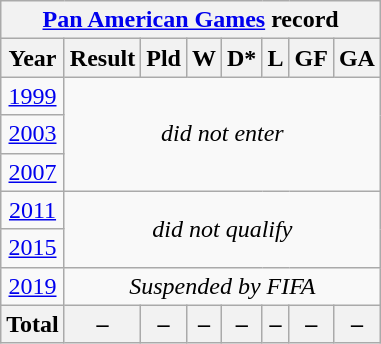<table class="wikitable" style="text-align: center;">
<tr>
<th colspan=8><a href='#'>Pan American Games</a> record</th>
</tr>
<tr>
<th>Year</th>
<th>Result</th>
<th>Pld</th>
<th>W</th>
<th>D*</th>
<th>L</th>
<th>GF</th>
<th>GA</th>
</tr>
<tr>
<td> <a href='#'>1999</a></td>
<td colspan=7 rowspan=3><em>did not enter</em></td>
</tr>
<tr>
<td> <a href='#'>2003</a></td>
</tr>
<tr>
<td> <a href='#'>2007</a></td>
</tr>
<tr>
<td> <a href='#'>2011</a></td>
<td colspan=7 rowspan=2><em>did not qualify</em></td>
</tr>
<tr>
<td> <a href='#'>2015</a></td>
</tr>
<tr>
<td> <a href='#'>2019</a></td>
<td colspan=7><em>Suspended by FIFA</em></td>
</tr>
<tr>
<th>Total</th>
<th>–</th>
<th>–</th>
<th>–</th>
<th>–</th>
<th>–</th>
<th>–</th>
<th>–</th>
</tr>
</table>
